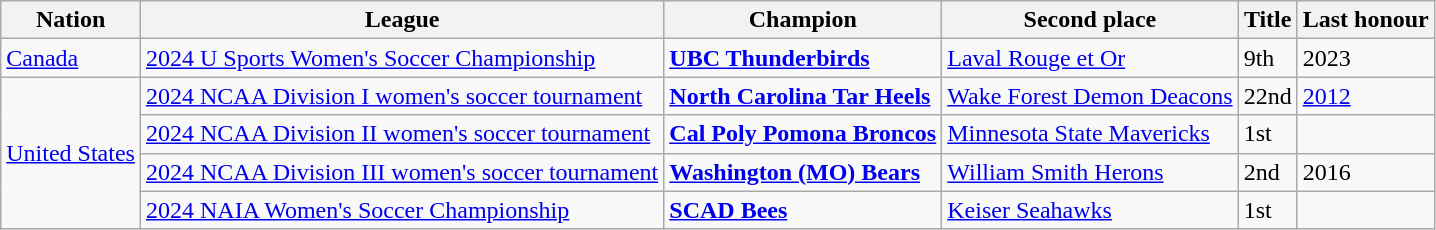<table class="wikitable sortable">
<tr>
<th>Nation</th>
<th>League</th>
<th>Champion</th>
<th>Second place</th>
<th data-sort-type="number">Title</th>
<th>Last honour</th>
</tr>
<tr>
<td> <a href='#'>Canada</a></td>
<td><a href='#'>2024 U Sports Women's Soccer Championship</a></td>
<td><strong><a href='#'>UBC Thunderbirds</a></strong></td>
<td><a href='#'>Laval Rouge et Or</a></td>
<td>9th</td>
<td>2023</td>
</tr>
<tr>
<td rowspan=4> <a href='#'>United States</a></td>
<td><a href='#'>2024 NCAA Division I women's soccer tournament</a></td>
<td><strong><a href='#'>North Carolina Tar Heels</a></strong></td>
<td><a href='#'>Wake Forest Demon Deacons</a></td>
<td>22nd</td>
<td><a href='#'>2012</a></td>
</tr>
<tr>
<td><a href='#'>2024 NCAA Division II women's soccer tournament</a></td>
<td><strong><a href='#'>Cal Poly Pomona Broncos</a></strong></td>
<td><a href='#'>Minnesota State Mavericks</a></td>
<td>1st</td>
<td></td>
</tr>
<tr>
<td><a href='#'>2024 NCAA Division III women's soccer tournament</a></td>
<td><strong><a href='#'>Washington (MO) Bears</a></strong></td>
<td><a href='#'>William Smith Herons</a></td>
<td>2nd</td>
<td>2016</td>
</tr>
<tr>
<td><a href='#'>2024 NAIA Women's Soccer Championship</a></td>
<td><strong><a href='#'>SCAD Bees</a></strong></td>
<td><a href='#'>Keiser Seahawks</a></td>
<td>1st</td>
<td></td>
</tr>
</table>
